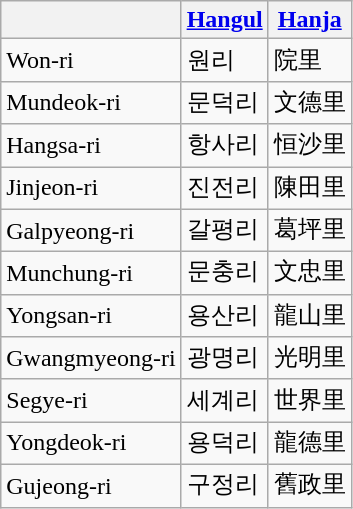<table class="wikitable">
<tr>
<th></th>
<th><a href='#'>Hangul</a></th>
<th><a href='#'>Hanja</a></th>
</tr>
<tr>
<td>Won-ri</td>
<td>원리</td>
<td>院里</td>
</tr>
<tr>
<td>Mundeok-ri</td>
<td>문덕리</td>
<td>文德里</td>
</tr>
<tr>
<td>Hangsa-ri</td>
<td>항사리</td>
<td>恒沙里</td>
</tr>
<tr>
<td>Jinjeon-ri</td>
<td>진전리</td>
<td>陳田里</td>
</tr>
<tr>
<td>Galpyeong-ri</td>
<td>갈평리</td>
<td>葛坪里</td>
</tr>
<tr>
<td>Munchung-ri</td>
<td>문충리</td>
<td>文忠里</td>
</tr>
<tr>
<td>Yongsan-ri</td>
<td>용산리</td>
<td>龍山里</td>
</tr>
<tr>
<td>Gwangmyeong-ri</td>
<td>광명리</td>
<td>光明里</td>
</tr>
<tr>
<td>Segye-ri</td>
<td>세계리</td>
<td>世界里</td>
</tr>
<tr>
<td>Yongdeok-ri</td>
<td>용덕리</td>
<td>龍德里</td>
</tr>
<tr>
<td>Gujeong-ri</td>
<td>구정리</td>
<td>舊政里</td>
</tr>
</table>
